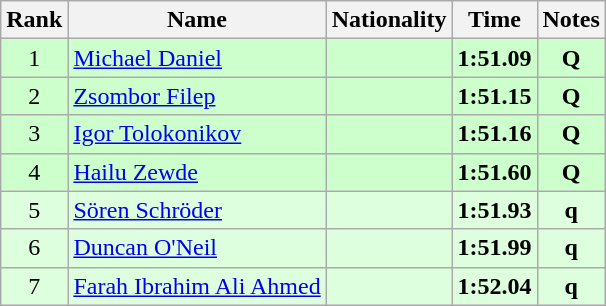<table class="wikitable sortable" style="text-align:center">
<tr>
<th>Rank</th>
<th>Name</th>
<th>Nationality</th>
<th>Time</th>
<th>Notes</th>
</tr>
<tr bgcolor=ccffcc>
<td>1</td>
<td align=left><a href='#'>Michael Daniel</a></td>
<td align=left></td>
<td><strong>1:51.09</strong></td>
<td><strong>Q</strong></td>
</tr>
<tr bgcolor=ccffcc>
<td>2</td>
<td align=left><a href='#'>Zsombor Filep</a></td>
<td align=left></td>
<td><strong>1:51.15</strong></td>
<td><strong>Q</strong></td>
</tr>
<tr bgcolor=ccffcc>
<td>3</td>
<td align=left><a href='#'>Igor Tolokonikov</a></td>
<td align=left></td>
<td><strong>1:51.16</strong></td>
<td><strong>Q</strong></td>
</tr>
<tr bgcolor=ccffcc>
<td>4</td>
<td align=left><a href='#'>Hailu Zewde</a></td>
<td align=left></td>
<td><strong>1:51.60</strong></td>
<td><strong>Q</strong></td>
</tr>
<tr bgcolor=ddffdd>
<td>5</td>
<td align=left><a href='#'>Sören Schröder</a></td>
<td align=left></td>
<td><strong>1:51.93</strong></td>
<td><strong>q</strong></td>
</tr>
<tr bgcolor=ddffdd>
<td>6</td>
<td align=left><a href='#'>Duncan O'Neil</a></td>
<td align=left></td>
<td><strong>1:51.99</strong></td>
<td><strong>q</strong></td>
</tr>
<tr bgcolor=ddffdd>
<td>7</td>
<td align=left><a href='#'>Farah Ibrahim Ali Ahmed</a></td>
<td align=left></td>
<td><strong>1:52.04</strong></td>
<td><strong>q</strong></td>
</tr>
</table>
